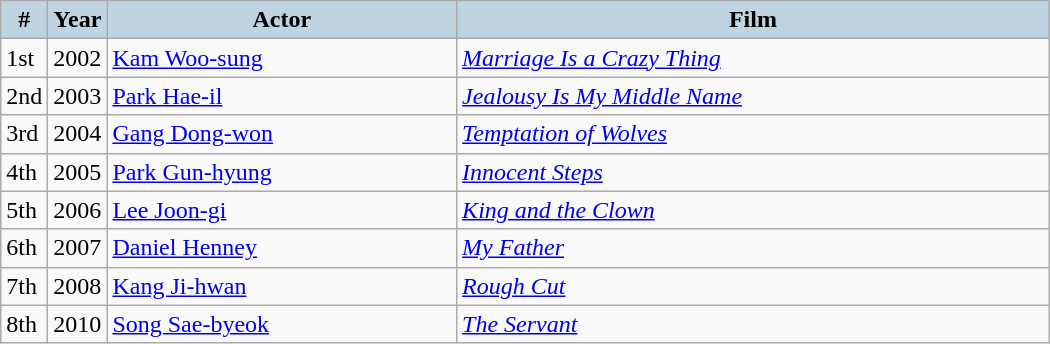<table class="wikitable" style="width:700px">
<tr>
<th style="background:#BED5E1; width:10px">#</th>
<th style="background:#BED5E1; width:10px">Year</th>
<th style="background:#BED5E1;">Actor</th>
<th style="background:#BED5E1;">Film</th>
</tr>
<tr>
<td>1st</td>
<td>2002</td>
<td><a href='#'>Kam Woo-sung</a></td>
<td><em><a href='#'>Marriage Is a Crazy Thing</a></em></td>
</tr>
<tr>
<td>2nd</td>
<td>2003</td>
<td><a href='#'>Park Hae-il</a></td>
<td><em><a href='#'>Jealousy Is My Middle Name</a></em></td>
</tr>
<tr>
<td>3rd</td>
<td>2004</td>
<td><a href='#'>Gang Dong-won</a></td>
<td><em><a href='#'>Temptation of Wolves</a></em></td>
</tr>
<tr>
<td>4th</td>
<td>2005</td>
<td><a href='#'>Park Gun-hyung</a></td>
<td><em><a href='#'>Innocent Steps</a></em></td>
</tr>
<tr>
<td>5th</td>
<td>2006</td>
<td><a href='#'>Lee Joon-gi</a></td>
<td><em><a href='#'>King and the Clown</a></em></td>
</tr>
<tr>
<td>6th</td>
<td>2007</td>
<td><a href='#'>Daniel Henney</a></td>
<td><em><a href='#'>My Father</a></em></td>
</tr>
<tr>
<td>7th</td>
<td>2008</td>
<td><a href='#'>Kang Ji-hwan</a></td>
<td><em><a href='#'>Rough Cut</a></em></td>
</tr>
<tr>
<td>8th</td>
<td>2010</td>
<td><a href='#'>Song Sae-byeok</a></td>
<td><em><a href='#'>The Servant</a></em></td>
</tr>
</table>
